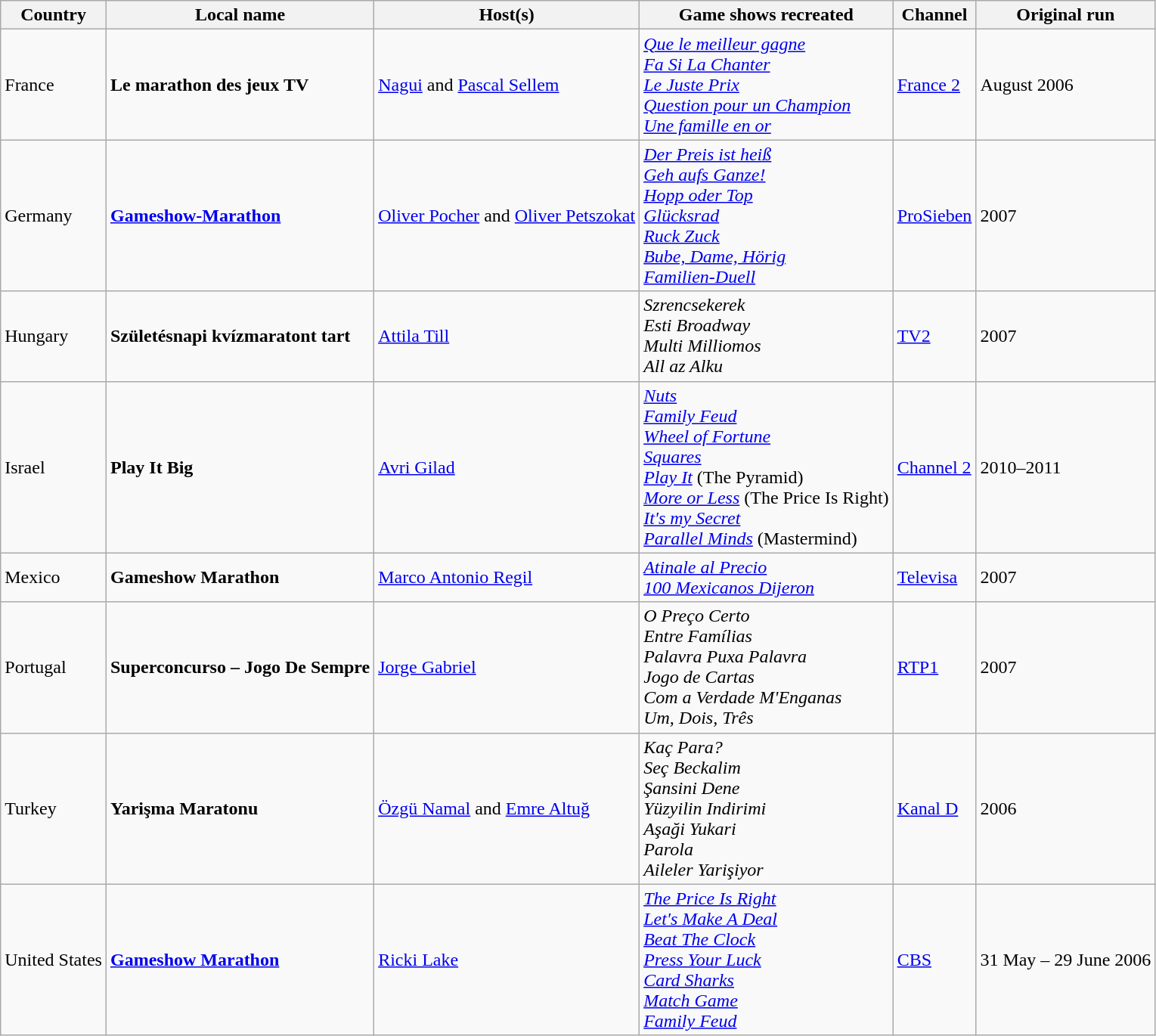<table class="wikitable">
<tr>
<th>Country</th>
<th>Local name</th>
<th>Host(s)</th>
<th>Game shows recreated</th>
<th>Channel</th>
<th>Original run</th>
</tr>
<tr>
<td>France</td>
<td><strong>Le marathon des jeux TV</strong></td>
<td><a href='#'>Nagui</a> and <a href='#'>Pascal Sellem</a></td>
<td><em><a href='#'>Que le meilleur gagne</a></em><br><em><a href='#'>Fa Si La Chanter</a></em><br><em><a href='#'>Le Juste Prix</a></em><br><em><a href='#'>Question pour un Champion</a></em><br><em><a href='#'>Une famille en or</a></em></td>
<td><a href='#'>France 2</a></td>
<td>August 2006</td>
</tr>
<tr>
<td>Germany</td>
<td><strong><a href='#'>Gameshow-Marathon</a></strong></td>
<td><a href='#'>Oliver Pocher</a> and <a href='#'>Oliver Petszokat</a></td>
<td><em><a href='#'>Der Preis ist heiß</a></em><br><em><a href='#'>Geh aufs Ganze!</a></em><br><em><a href='#'>Hopp oder Top</a></em><br><em><a href='#'>Glücksrad</a></em><br><em><a href='#'>Ruck Zuck</a></em><br><em><a href='#'>Bube, Dame, Hörig</a></em><br><em><a href='#'>Familien-Duell</a></em></td>
<td><a href='#'>ProSieben</a></td>
<td>2007</td>
</tr>
<tr>
<td>Hungary</td>
<td><strong>Születésnapi kvízmaratont tart</strong></td>
<td><a href='#'>Attila Till</a></td>
<td><em>Szrencsekerek</em><br><em>Esti Broadway</em><br><em>Multi Milliomos</em><br><em>All az Alku</em></td>
<td><a href='#'>TV2</a></td>
<td>2007</td>
</tr>
<tr>
<td>Israel</td>
<td><strong>Play It Big</strong></td>
<td><a href='#'>Avri Gilad</a></td>
<td><em><a href='#'>Nuts</a></em><br><em><a href='#'>Family Feud</a></em><br><em><a href='#'>Wheel of Fortune</a></em><br><em><a href='#'>Squares</a></em><br><em><a href='#'>Play It</a></em> (The Pyramid)<br><em><a href='#'>More or Less</a></em> (The Price Is Right) <br><em><a href='#'>It's my Secret</a></em><br><em><a href='#'>Parallel Minds</a></em> (Mastermind)</td>
<td><a href='#'>Channel 2</a></td>
<td>2010–2011</td>
</tr>
<tr>
<td>Mexico</td>
<td><strong>Gameshow Marathon</strong></td>
<td><a href='#'>Marco Antonio Regil</a></td>
<td><em><a href='#'>Atinale al Precio</a></em><br><em><a href='#'>100 Mexicanos Dijeron</a></em></td>
<td><a href='#'>Televisa</a></td>
<td>2007</td>
</tr>
<tr>
<td>Portugal</td>
<td><strong>Superconcurso – Jogo De Sempre</strong></td>
<td><a href='#'>Jorge Gabriel</a></td>
<td><em>O Preço Certo</em><br><em>Entre Famílias</em><br><em>Palavra Puxa Palavra</em><br><em>Jogo de Cartas</em><br><em>Com a Verdade M'Enganas</em><br><em>Um, Dois, Três</em></td>
<td><a href='#'>RTP1</a></td>
<td>2007</td>
</tr>
<tr>
<td>Turkey</td>
<td><strong>Yarişma Maratonu</strong></td>
<td><a href='#'>Özgü Namal</a> and <a href='#'>Emre Altuğ</a></td>
<td><em>Kaç Para?</em><br><em>Seç Beckalim</em><br><em>Şansini Dene</em><br><em>Yüzyilin Indirimi</em><br><em>Aşaği Yukari</em><br><em>Parola</em><br><em>Aileler Yarişiyor</em></td>
<td><a href='#'>Kanal D</a></td>
<td>2006</td>
</tr>
<tr>
<td>United States</td>
<td><strong><a href='#'>Gameshow Marathon</a></strong></td>
<td><a href='#'>Ricki Lake</a></td>
<td><em><a href='#'>The Price Is Right</a></em><br><em><a href='#'>Let's Make A Deal</a></em><br><em><a href='#'>Beat The Clock</a></em><br><em><a href='#'>Press Your Luck</a></em><br><em><a href='#'>Card Sharks</a></em><br><em><a href='#'>Match Game</a></em><br><em><a href='#'>Family Feud</a></em></td>
<td><a href='#'>CBS</a></td>
<td>31 May – 29 June 2006</td>
</tr>
</table>
